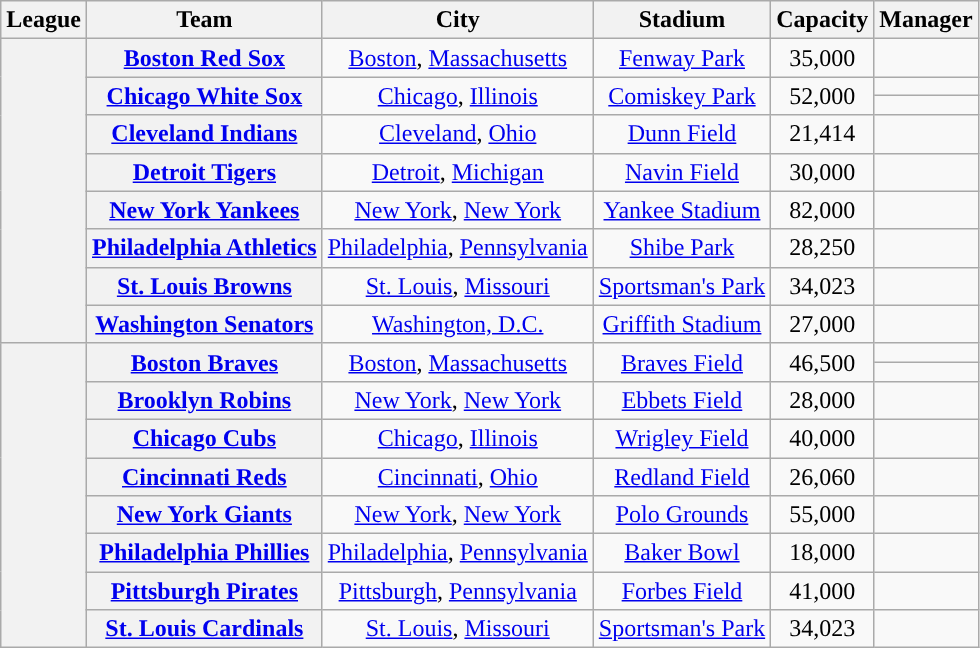<table class="wikitable sortable plainrowheaders" style="text-align:center;">
<tr>
<th scope="col">League</th>
<th scope="col">Team</th>
<th scope="col">City</th>
<th scope="col">Stadium</th>
<th scope="col">Capacity</th>
<th scope="col">Manager</th>
</tr>
<tr>
<th rowspan="9"></th>
<th scope="row"><a href='#'>Boston Red Sox</a></th>
<td><a href='#'>Boston</a>, <a href='#'>Massachusetts</a></td>
<td><a href='#'>Fenway Park</a></td>
<td>35,000</td>
<td></td>
</tr>
<tr>
<th rowspan="2" scope="row"><a href='#'>Chicago White Sox</a></th>
<td rowspan="2"><a href='#'>Chicago</a>, <a href='#'>Illinois</a></td>
<td rowspan="2"><a href='#'>Comiskey Park</a></td>
<td rowspan="2">52,000</td>
<td></td>
</tr>
<tr>
<td></td>
</tr>
<tr>
<th scope="row"><a href='#'>Cleveland Indians</a></th>
<td><a href='#'>Cleveland</a>, <a href='#'>Ohio</a></td>
<td><a href='#'>Dunn Field</a></td>
<td>21,414</td>
<td></td>
</tr>
<tr>
<th scope="row"><a href='#'>Detroit Tigers</a></th>
<td><a href='#'>Detroit</a>, <a href='#'>Michigan</a></td>
<td><a href='#'>Navin Field</a></td>
<td>30,000</td>
<td></td>
</tr>
<tr>
<th scope="row"><a href='#'>New York Yankees</a></th>
<td><a href='#'>New York</a>, <a href='#'>New York</a></td>
<td><a href='#'>Yankee Stadium</a></td>
<td>82,000</td>
<td></td>
</tr>
<tr>
<th scope="row"><a href='#'>Philadelphia Athletics</a></th>
<td><a href='#'>Philadelphia</a>, <a href='#'>Pennsylvania</a></td>
<td><a href='#'>Shibe Park</a></td>
<td>28,250</td>
<td></td>
</tr>
<tr>
<th scope="row"><a href='#'>St. Louis Browns</a></th>
<td><a href='#'>St. Louis</a>, <a href='#'>Missouri</a></td>
<td><a href='#'>Sportsman's Park</a></td>
<td>34,023</td>
<td></td>
</tr>
<tr>
<th scope="row"><a href='#'>Washington Senators</a></th>
<td><a href='#'>Washington, D.C.</a></td>
<td><a href='#'>Griffith Stadium</a></td>
<td>27,000</td>
<td></td>
</tr>
<tr>
<th rowspan="9"></th>
<th rowspan="2" scope="row"><a href='#'>Boston Braves</a></th>
<td rowspan="2"><a href='#'>Boston</a>, <a href='#'>Massachusetts</a></td>
<td rowspan="2"><a href='#'>Braves Field</a></td>
<td rowspan="2">46,500</td>
<td></td>
</tr>
<tr>
<td></td>
</tr>
<tr>
<th scope="row"><a href='#'>Brooklyn Robins</a></th>
<td><a href='#'>New York</a>, <a href='#'>New York</a></td>
<td><a href='#'>Ebbets Field</a></td>
<td>28,000</td>
<td></td>
</tr>
<tr>
<th scope="row"><a href='#'>Chicago Cubs</a></th>
<td><a href='#'>Chicago</a>, <a href='#'>Illinois</a></td>
<td><a href='#'>Wrigley Field</a></td>
<td>40,000</td>
<td></td>
</tr>
<tr>
<th scope="row"><a href='#'>Cincinnati Reds</a></th>
<td><a href='#'>Cincinnati</a>, <a href='#'>Ohio</a></td>
<td><a href='#'>Redland Field</a></td>
<td>26,060</td>
<td></td>
</tr>
<tr>
<th scope="row"><a href='#'>New York Giants</a></th>
<td><a href='#'>New York</a>, <a href='#'>New York</a></td>
<td><a href='#'>Polo Grounds</a></td>
<td>55,000</td>
<td></td>
</tr>
<tr>
<th scope="row"><a href='#'>Philadelphia Phillies</a></th>
<td><a href='#'>Philadelphia</a>, <a href='#'>Pennsylvania</a></td>
<td><a href='#'>Baker Bowl</a></td>
<td>18,000</td>
<td></td>
</tr>
<tr>
<th scope="row"><a href='#'>Pittsburgh Pirates</a></th>
<td><a href='#'>Pittsburgh</a>, <a href='#'>Pennsylvania</a></td>
<td><a href='#'>Forbes Field</a></td>
<td>41,000</td>
<td></td>
</tr>
<tr>
<th scope="row"><a href='#'>St. Louis Cardinals</a></th>
<td><a href='#'>St. Louis</a>, <a href='#'>Missouri</a></td>
<td><a href='#'>Sportsman's Park</a></td>
<td>34,023</td>
<td></td>
</tr>
</table>
